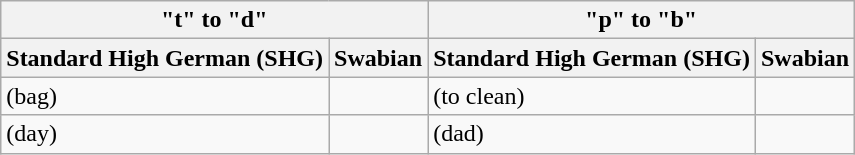<table class="wikitable">
<tr>
<th colspan="2">"t" to "d"</th>
<th colspan="2">"p" to "b"</th>
</tr>
<tr>
<th>Standard High German (SHG)</th>
<th>Swabian</th>
<th>Standard High German (SHG)</th>
<th>Swabian</th>
</tr>
<tr>
<td> (bag)</td>
<td></td>
<td> (to clean)</td>
<td></td>
</tr>
<tr>
<td> (day)</td>
<td></td>
<td> (dad)</td>
<td></td>
</tr>
</table>
